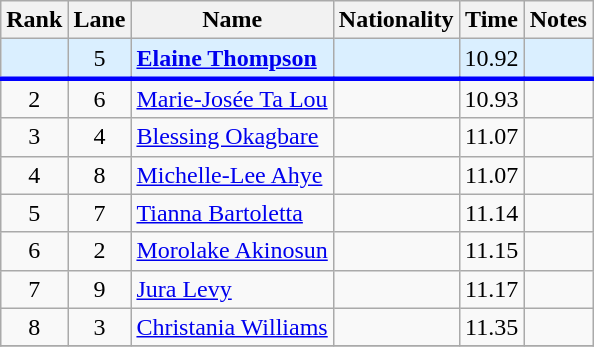<table class="wikitable sortable" style="text-align:center">
<tr>
<th>Rank</th>
<th>Lane</th>
<th>Name</th>
<th>Nationality</th>
<th>Time</th>
<th>Notes</th>
</tr>
<tr bgcolor=#daefff>
<td></td>
<td>5</td>
<td align=left><strong><a href='#'>Elaine Thompson</a></strong></td>
<td align=left><strong></strong></td>
<td>10.92</td>
<td></td>
</tr>
<tr style="border-top:3px solid blue;">
<td>2</td>
<td>6</td>
<td align=left><a href='#'>Marie-Josée Ta Lou</a></td>
<td align=left></td>
<td>10.93</td>
<td></td>
</tr>
<tr>
<td>3</td>
<td>4</td>
<td align=left><a href='#'>Blessing Okagbare</a></td>
<td align=left></td>
<td>11.07</td>
<td></td>
</tr>
<tr>
<td>4</td>
<td>8</td>
<td align=left><a href='#'>Michelle-Lee Ahye</a></td>
<td align=left></td>
<td>11.07</td>
<td></td>
</tr>
<tr>
<td>5</td>
<td>7</td>
<td align=left><a href='#'>Tianna Bartoletta</a></td>
<td align=left></td>
<td>11.14</td>
<td></td>
</tr>
<tr>
<td>6</td>
<td>2</td>
<td align=left><a href='#'>Morolake Akinosun</a></td>
<td align=left></td>
<td>11.15</td>
<td></td>
</tr>
<tr>
<td>7</td>
<td>9</td>
<td align=left><a href='#'>Jura Levy</a></td>
<td align=left></td>
<td>11.17</td>
<td></td>
</tr>
<tr>
<td>8</td>
<td>3</td>
<td align=left><a href='#'>Christania Williams</a></td>
<td align=left></td>
<td>11.35</td>
<td></td>
</tr>
<tr>
</tr>
</table>
